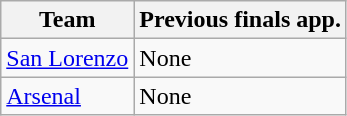<table class="wikitable">
<tr>
<th>Team</th>
<th>Previous finals app.</th>
</tr>
<tr>
<td><a href='#'>San Lorenzo</a></td>
<td>None</td>
</tr>
<tr>
<td><a href='#'>Arsenal</a></td>
<td>None</td>
</tr>
</table>
